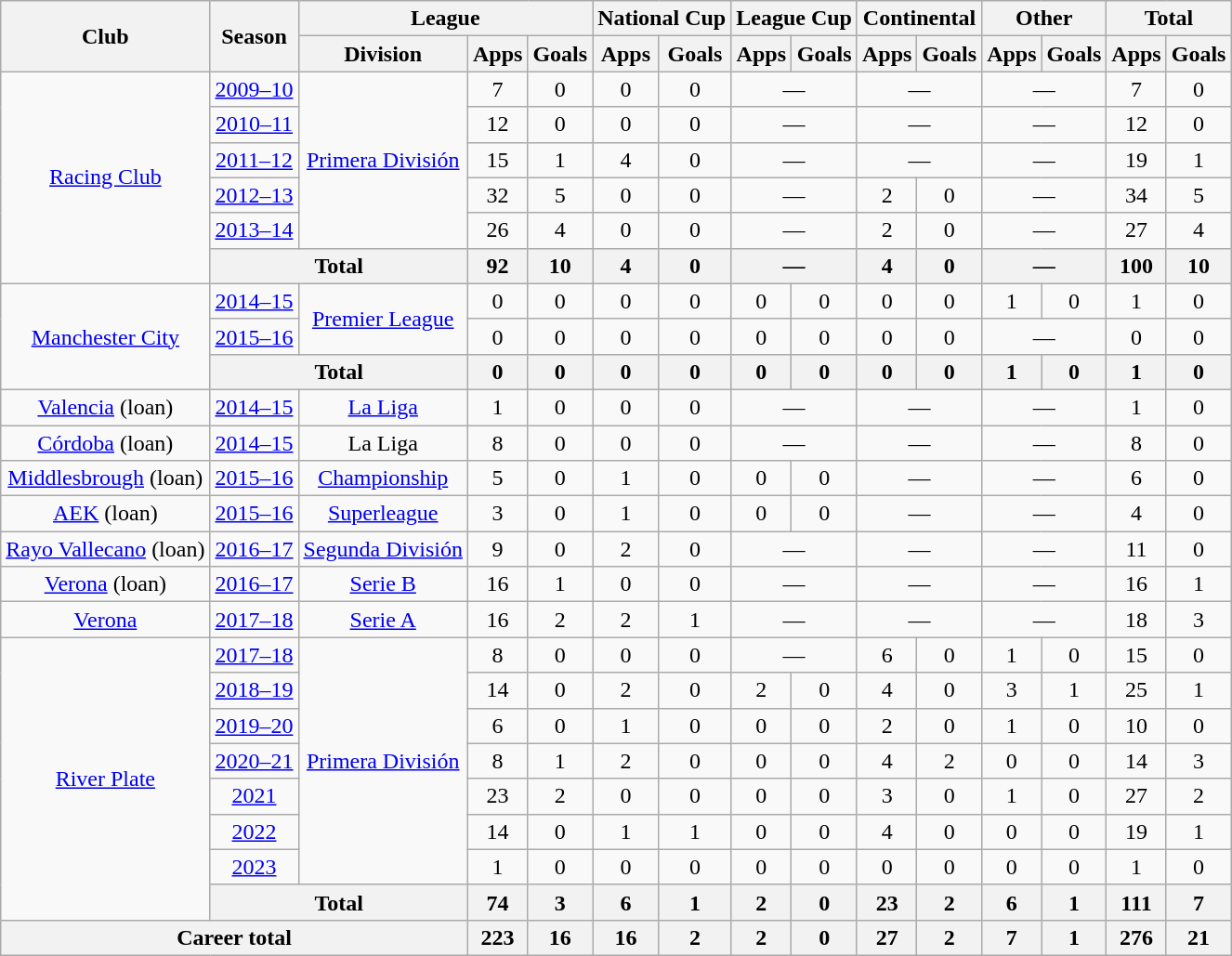<table class="wikitable" style="text-align: center">
<tr>
<th rowspan="2">Club</th>
<th rowspan="2">Season</th>
<th colspan="3">League</th>
<th colspan="2">National Cup</th>
<th colspan="2">League Cup</th>
<th colspan="2">Continental</th>
<th colspan="2">Other</th>
<th colspan="2">Total</th>
</tr>
<tr>
<th>Division</th>
<th>Apps</th>
<th>Goals</th>
<th>Apps</th>
<th>Goals</th>
<th>Apps</th>
<th>Goals</th>
<th>Apps</th>
<th>Goals</th>
<th>Apps</th>
<th>Goals</th>
<th>Apps</th>
<th>Goals</th>
</tr>
<tr>
<td rowspan="6"><a href='#'>Racing Club</a></td>
<td><a href='#'>2009–10</a></td>
<td rowspan="5"><a href='#'>Primera División</a></td>
<td>7</td>
<td>0</td>
<td>0</td>
<td>0</td>
<td colspan="2">—</td>
<td colspan="2">—</td>
<td colspan="2">—</td>
<td>7</td>
<td>0</td>
</tr>
<tr>
<td><a href='#'>2010–11</a></td>
<td>12</td>
<td>0</td>
<td>0</td>
<td>0</td>
<td colspan="2">—</td>
<td colspan="2">—</td>
<td colspan="2">—</td>
<td>12</td>
<td>0</td>
</tr>
<tr>
<td><a href='#'>2011–12</a></td>
<td>15</td>
<td>1</td>
<td>4</td>
<td>0</td>
<td colspan="2">—</td>
<td colspan="2">—</td>
<td colspan="2">—</td>
<td>19</td>
<td>1</td>
</tr>
<tr>
<td><a href='#'>2012–13</a></td>
<td>32</td>
<td>5</td>
<td>0</td>
<td>0</td>
<td colspan="2">—</td>
<td>2</td>
<td>0</td>
<td colspan="2">—</td>
<td>34</td>
<td>5</td>
</tr>
<tr>
<td><a href='#'>2013–14</a></td>
<td>26</td>
<td>4</td>
<td>0</td>
<td>0</td>
<td colspan="2">—</td>
<td>2</td>
<td>0</td>
<td colspan="2">—</td>
<td>27</td>
<td>4</td>
</tr>
<tr>
<th colspan="2">Total</th>
<th>92</th>
<th>10</th>
<th>4</th>
<th>0</th>
<th colspan="2">—</th>
<th>4</th>
<th>0</th>
<th colspan="2">—</th>
<th>100</th>
<th>10</th>
</tr>
<tr>
<td rowspan="3"><a href='#'>Manchester City</a></td>
<td><a href='#'>2014–15</a></td>
<td rowspan="2"><a href='#'>Premier League</a></td>
<td>0</td>
<td>0</td>
<td>0</td>
<td>0</td>
<td>0</td>
<td>0</td>
<td>0</td>
<td>0</td>
<td>1</td>
<td>0</td>
<td>1</td>
<td>0</td>
</tr>
<tr>
<td><a href='#'>2015–16</a></td>
<td>0</td>
<td>0</td>
<td>0</td>
<td>0</td>
<td>0</td>
<td>0</td>
<td>0</td>
<td>0</td>
<td colspan="2">—</td>
<td>0</td>
<td>0</td>
</tr>
<tr>
<th colspan="2">Total</th>
<th>0</th>
<th>0</th>
<th>0</th>
<th>0</th>
<th>0</th>
<th>0</th>
<th>0</th>
<th>0</th>
<th>1</th>
<th>0</th>
<th>1</th>
<th>0</th>
</tr>
<tr>
<td><a href='#'>Valencia</a> (loan)</td>
<td><a href='#'>2014–15</a></td>
<td><a href='#'>La Liga</a></td>
<td>1</td>
<td>0</td>
<td>0</td>
<td>0</td>
<td colspan="2">—</td>
<td colspan="2">—</td>
<td colspan="2">—</td>
<td>1</td>
<td>0</td>
</tr>
<tr>
<td><a href='#'>Córdoba</a> (loan)</td>
<td><a href='#'>2014–15</a></td>
<td>La Liga</td>
<td>8</td>
<td>0</td>
<td>0</td>
<td>0</td>
<td colspan="2">—</td>
<td colspan="2">—</td>
<td colspan="2">—</td>
<td>8</td>
<td>0</td>
</tr>
<tr>
<td><a href='#'>Middlesbrough</a> (loan)</td>
<td><a href='#'>2015–16</a></td>
<td><a href='#'>Championship</a></td>
<td>5</td>
<td>0</td>
<td>1</td>
<td>0</td>
<td>0</td>
<td>0</td>
<td colspan="2">—</td>
<td colspan="2">—</td>
<td>6</td>
<td>0</td>
</tr>
<tr>
<td><a href='#'>AEK</a> (loan)</td>
<td><a href='#'>2015–16</a></td>
<td><a href='#'>Superleague</a></td>
<td>3</td>
<td>0</td>
<td>1</td>
<td>0</td>
<td>0</td>
<td>0</td>
<td colspan="2">—</td>
<td colspan="2">—</td>
<td>4</td>
<td>0</td>
</tr>
<tr>
<td><a href='#'>Rayo Vallecano</a> (loan)</td>
<td><a href='#'>2016–17</a></td>
<td><a href='#'>Segunda División</a></td>
<td>9</td>
<td>0</td>
<td>2</td>
<td>0</td>
<td colspan="2">—</td>
<td colspan="2">—</td>
<td colspan="2">—</td>
<td>11</td>
<td>0</td>
</tr>
<tr>
<td><a href='#'>Verona</a> (loan)</td>
<td><a href='#'>2016–17</a></td>
<td><a href='#'>Serie B</a></td>
<td>16</td>
<td>1</td>
<td>0</td>
<td>0</td>
<td colspan="2">—</td>
<td colspan="2">—</td>
<td colspan="2">—</td>
<td>16</td>
<td>1</td>
</tr>
<tr>
<td><a href='#'>Verona</a></td>
<td><a href='#'>2017–18</a></td>
<td><a href='#'>Serie A</a></td>
<td>16</td>
<td>2</td>
<td>2</td>
<td>1</td>
<td colspan="2">—</td>
<td colspan="2">—</td>
<td colspan="2">—</td>
<td>18</td>
<td>3</td>
</tr>
<tr>
<td rowspan="8"><a href='#'>River Plate</a></td>
<td><a href='#'>2017–18</a></td>
<td rowspan="7"><a href='#'>Primera División</a></td>
<td>8</td>
<td>0</td>
<td>0</td>
<td>0</td>
<td colspan="2">—</td>
<td>6</td>
<td>0</td>
<td>1</td>
<td>0</td>
<td>15</td>
<td>0</td>
</tr>
<tr>
<td><a href='#'>2018–19</a></td>
<td>14</td>
<td>0</td>
<td>2</td>
<td>0</td>
<td>2</td>
<td>0</td>
<td>4</td>
<td>0</td>
<td>3</td>
<td>1</td>
<td>25</td>
<td>1</td>
</tr>
<tr>
<td><a href='#'>2019–20</a></td>
<td>6</td>
<td>0</td>
<td>1</td>
<td>0</td>
<td>0</td>
<td>0</td>
<td>2</td>
<td>0</td>
<td>1</td>
<td>0</td>
<td>10</td>
<td>0</td>
</tr>
<tr>
<td><a href='#'>2020–21</a></td>
<td>8</td>
<td>1</td>
<td>2</td>
<td>0</td>
<td>0</td>
<td>0</td>
<td>4</td>
<td>2</td>
<td>0</td>
<td>0</td>
<td>14</td>
<td>3</td>
</tr>
<tr>
<td><a href='#'>2021</a></td>
<td>23</td>
<td>2</td>
<td>0</td>
<td>0</td>
<td>0</td>
<td>0</td>
<td>3</td>
<td>0</td>
<td>1</td>
<td>0</td>
<td>27</td>
<td>2</td>
</tr>
<tr>
<td><a href='#'>2022</a></td>
<td>14</td>
<td>0</td>
<td>1</td>
<td>1</td>
<td>0</td>
<td>0</td>
<td>4</td>
<td>0</td>
<td>0</td>
<td>0</td>
<td>19</td>
<td>1</td>
</tr>
<tr>
<td><a href='#'>2023</a></td>
<td>1</td>
<td>0</td>
<td>0</td>
<td>0</td>
<td>0</td>
<td>0</td>
<td>0</td>
<td>0</td>
<td>0</td>
<td>0</td>
<td>1</td>
<td>0</td>
</tr>
<tr>
<th colspan="2">Total</th>
<th>74</th>
<th>3</th>
<th>6</th>
<th>1</th>
<th>2</th>
<th>0</th>
<th>23</th>
<th>2</th>
<th>6</th>
<th>1</th>
<th>111</th>
<th>7</th>
</tr>
<tr>
<th colspan="3">Career total</th>
<th>223</th>
<th>16</th>
<th>16</th>
<th>2</th>
<th>2</th>
<th>0</th>
<th>27</th>
<th>2</th>
<th>7</th>
<th>1</th>
<th>276</th>
<th>21</th>
</tr>
</table>
